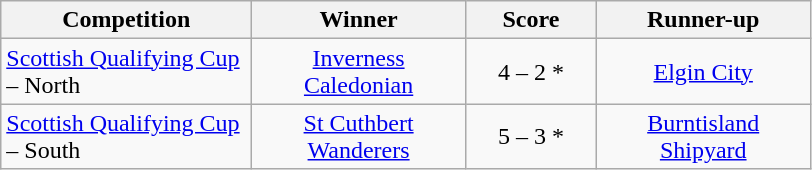<table class="wikitable" style="text-align: center;">
<tr>
<th width=160>Competition</th>
<th width=135>Winner</th>
<th width=80>Score</th>
<th width=135>Runner-up</th>
</tr>
<tr>
<td align=left><a href='#'>Scottish Qualifying Cup</a> – North</td>
<td><a href='#'>Inverness Caledonian</a></td>
<td>4 – 2 * </td>
<td><a href='#'>Elgin City</a></td>
</tr>
<tr>
<td align=left><a href='#'>Scottish Qualifying Cup</a> – South</td>
<td><a href='#'>St Cuthbert Wanderers</a></td>
<td>5 – 3 *</td>
<td><a href='#'>Burntisland Shipyard</a></td>
</tr>
</table>
